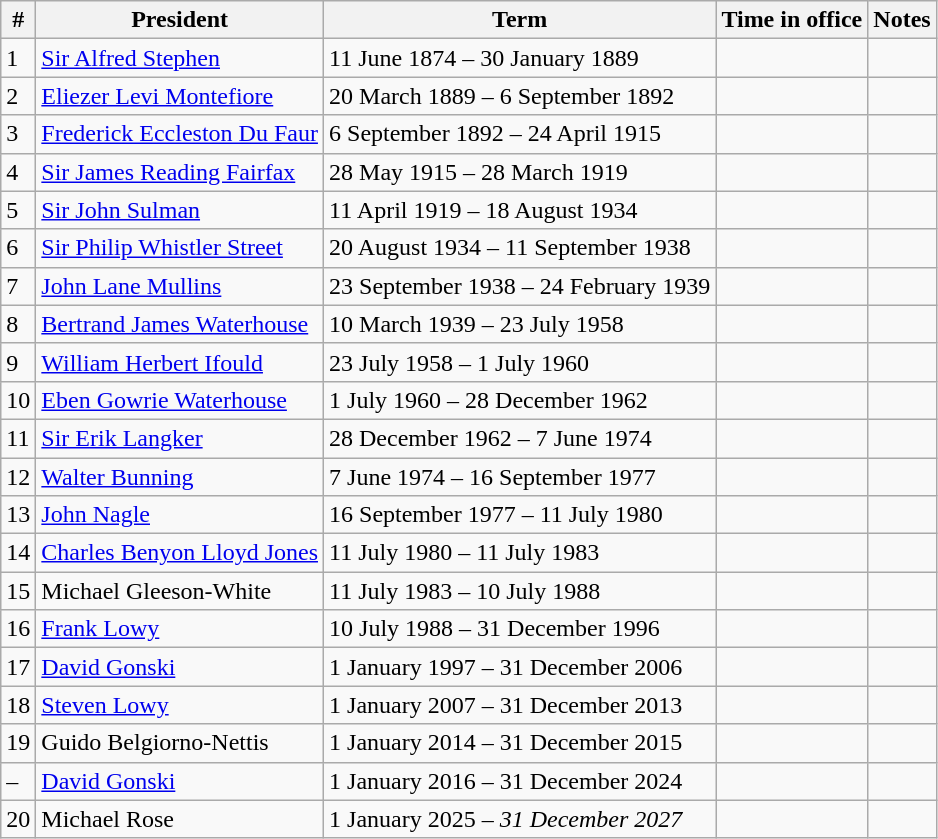<table class="wikitable">
<tr>
<th>#</th>
<th>President</th>
<th>Term</th>
<th>Time in office</th>
<th>Notes</th>
</tr>
<tr>
<td>1</td>
<td><a href='#'>Sir Alfred Stephen</a> </td>
<td>11 June 1874 – 30 January 1889</td>
<td></td>
<td></td>
</tr>
<tr>
<td>2</td>
<td><a href='#'>Eliezer Levi Montefiore</a></td>
<td>20 March 1889 – 6 September 1892</td>
<td></td>
<td></td>
</tr>
<tr>
<td>3</td>
<td><a href='#'>Frederick Eccleston Du Faur</a></td>
<td>6 September 1892 – 24 April 1915</td>
<td></td>
<td></td>
</tr>
<tr>
<td>4</td>
<td><a href='#'>Sir James Reading Fairfax</a></td>
<td>28 May 1915 – 28 March 1919</td>
<td></td>
<td></td>
</tr>
<tr>
<td>5</td>
<td><a href='#'>Sir John Sulman</a></td>
<td>11 April 1919 – 18 August 1934</td>
<td></td>
<td></td>
</tr>
<tr>
<td>6</td>
<td><a href='#'>Sir Philip Whistler Street</a> </td>
<td>20 August 1934 – 11 September 1938</td>
<td></td>
<td></td>
</tr>
<tr>
<td>7</td>
<td><a href='#'>John Lane Mullins</a> </td>
<td>23 September 1938 – 24 February 1939</td>
<td></td>
<td></td>
</tr>
<tr>
<td>8</td>
<td><a href='#'>Bertrand James Waterhouse</a> </td>
<td>10 March 1939 – 23 July 1958</td>
<td></td>
<td></td>
</tr>
<tr>
<td>9</td>
<td><a href='#'>William Herbert Ifould</a> </td>
<td>23 July 1958 – 1 July 1960</td>
<td></td>
<td></td>
</tr>
<tr>
<td>10</td>
<td><a href='#'>Eben Gowrie Waterhouse</a> </td>
<td>1 July 1960 – 28 December 1962</td>
<td></td>
<td></td>
</tr>
<tr>
<td>11</td>
<td><a href='#'>Sir Erik Langker</a> </td>
<td>28 December 1962 – 7 June 1974</td>
<td></td>
<td></td>
</tr>
<tr>
<td>12</td>
<td><a href='#'>Walter Bunning</a></td>
<td>7 June 1974 – 16 September 1977</td>
<td></td>
<td></td>
</tr>
<tr>
<td>13</td>
<td><a href='#'>John Nagle</a> </td>
<td>16 September 1977 – 11 July 1980</td>
<td></td>
<td></td>
</tr>
<tr>
<td>14</td>
<td><a href='#'>Charles Benyon Lloyd Jones</a> </td>
<td>11 July 1980 – 11 July 1983</td>
<td></td>
<td></td>
</tr>
<tr>
<td>15</td>
<td>Michael Gleeson-White </td>
<td>11 July 1983 – 10 July 1988</td>
<td></td>
<td></td>
</tr>
<tr>
<td>16</td>
<td><a href='#'>Frank Lowy</a> </td>
<td>10 July 1988 – 31 December 1996</td>
<td></td>
<td></td>
</tr>
<tr>
<td>17</td>
<td><a href='#'>David Gonski</a> </td>
<td>1 January 1997 – 31 December 2006</td>
<td></td>
<td></td>
</tr>
<tr>
<td>18</td>
<td><a href='#'>Steven Lowy</a> </td>
<td>1 January 2007 – 31 December 2013</td>
<td></td>
<td></td>
</tr>
<tr>
<td>19</td>
<td>Guido Belgiorno-Nettis </td>
<td>1 January 2014 – 31 December 2015</td>
<td></td>
<td></td>
</tr>
<tr>
<td>–</td>
<td><a href='#'>David Gonski</a> </td>
<td>1 January 2016 – 31 December 2024</td>
<td></td>
<td></td>
</tr>
<tr>
<td>20</td>
<td>Michael Rose </td>
<td>1 January 2025 – <em>31 December 2027</em></td>
<td></td>
<td></td>
</tr>
</table>
